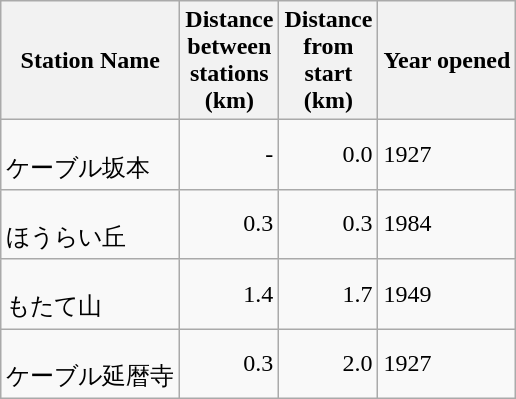<table class="wikitable" rules="all">
<tr>
<th>Station Name</th>
<th style="width:3em;">Distance between stations (km)</th>
<th style="width:3em;">Distance from start (km)</th>
<th>Year opened</th>
</tr>
<tr>
<td><br>ケーブル坂本</td>
<td style="text-align:right;">-</td>
<td style="text-align:right;">0.0</td>
<td>1927</td>
</tr>
<tr>
<td><br>ほうらい丘</td>
<td style="text-align:right;">0.3</td>
<td style="text-align:right;">0.3</td>
<td>1984</td>
</tr>
<tr>
<td><br>もたて山</td>
<td style="text-align:right;">1.4</td>
<td style="text-align:right;">1.7</td>
<td>1949</td>
</tr>
<tr>
<td><br>ケーブル延暦寺</td>
<td style="text-align:right;">0.3</td>
<td style="text-align:right;">2.0</td>
<td>1927</td>
</tr>
</table>
